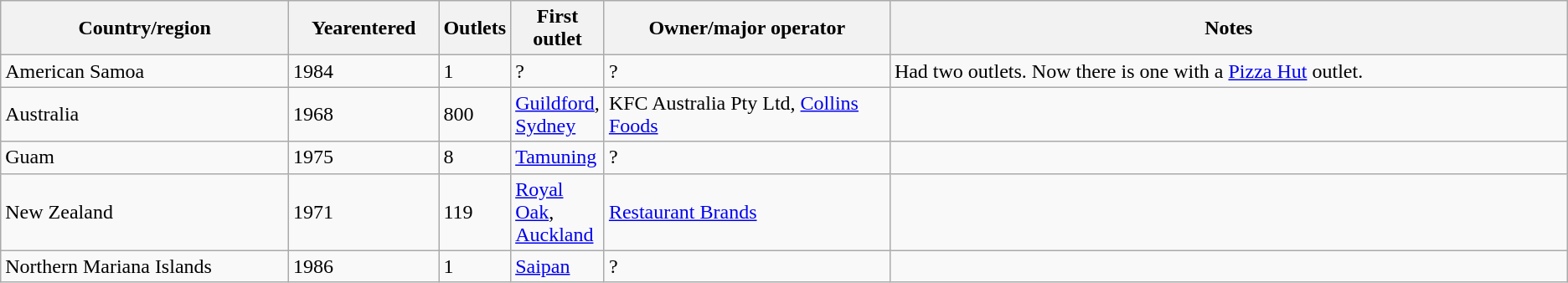<table class="wikitable sortable">
<tr>
<th style="width:20%">Country/region</th>
<th style="width:10%">Yearentered</th>
<th>Outlets</th>
<th>First outlet</th>
<th style="width:20%">Owner/major operator</th>
<th style="width:50%">Notes</th>
</tr>
<tr>
<td>American Samoa</td>
<td>1984</td>
<td>1</td>
<td>?</td>
<td>?</td>
<td>Had two outlets. Now there is one with a <a href='#'>Pizza Hut</a> outlet.</td>
</tr>
<tr>
<td>Australia</td>
<td>1968</td>
<td>800</td>
<td><a href='#'>Guildford</a>, <a href='#'>Sydney</a></td>
<td>KFC Australia Pty Ltd, <a href='#'>Collins Foods</a></td>
<td></td>
</tr>
<tr>
<td>Guam</td>
<td>1975</td>
<td>8</td>
<td><a href='#'>Tamuning</a></td>
<td>?</td>
<td></td>
</tr>
<tr>
<td>New Zealand</td>
<td>1971</td>
<td>119</td>
<td><a href='#'>Royal Oak</a>, <a href='#'>Auckland</a></td>
<td><a href='#'>Restaurant Brands</a></td>
<td></td>
</tr>
<tr>
<td>Northern Mariana Islands</td>
<td>1986</td>
<td>1</td>
<td><a href='#'>Saipan</a></td>
<td>?</td>
<td></td>
</tr>
</table>
